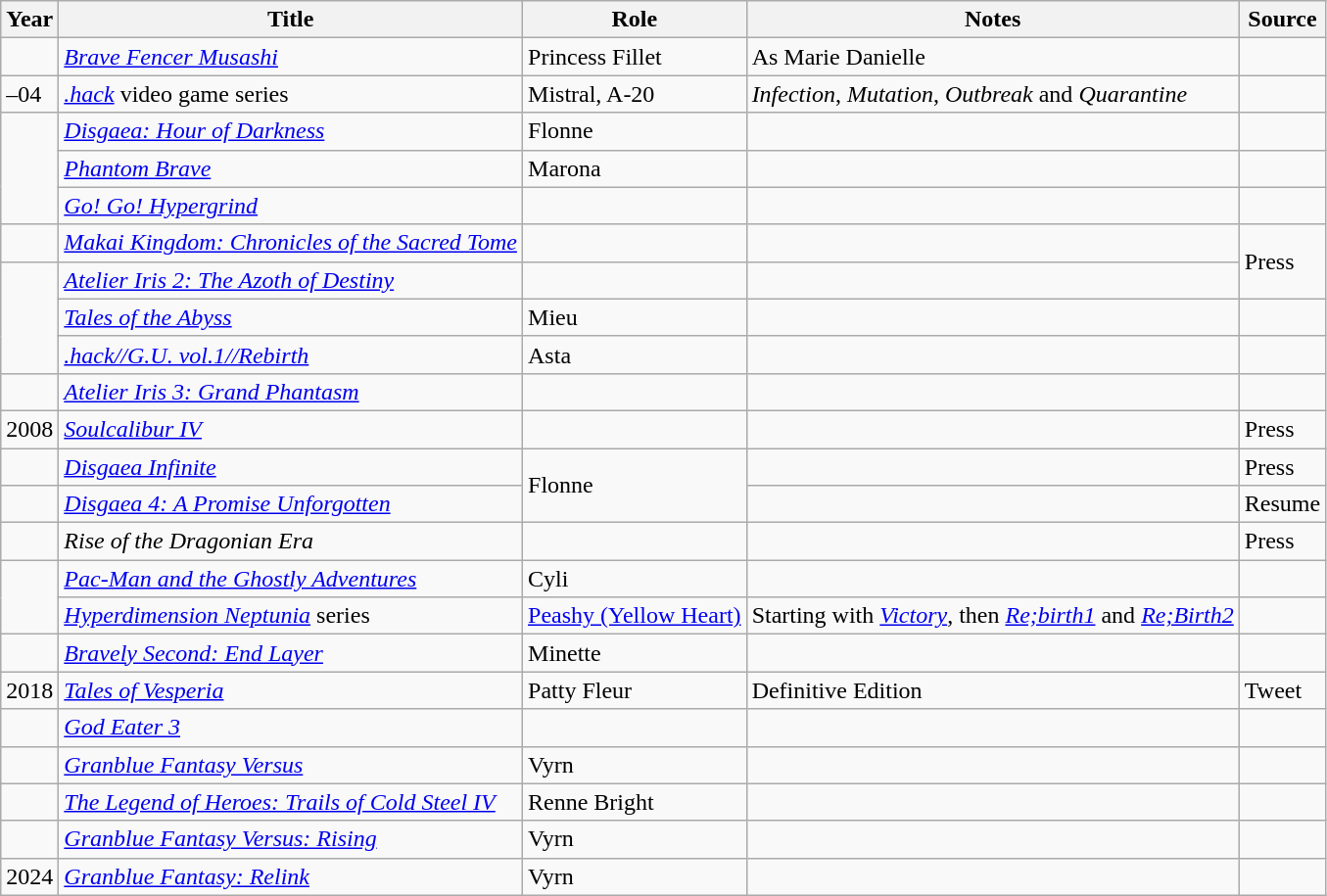<table class="wikitable sortable plainrowheaders">
<tr>
<th>Year</th>
<th>Title</th>
<th>Role</th>
<th class="unsortable">Notes</th>
<th class="unsortable">Source</th>
</tr>
<tr>
<td></td>
<td><em><a href='#'>Brave Fencer Musashi</a></em></td>
<td>Princess Fillet</td>
<td>As Marie Danielle</td>
<td></td>
</tr>
<tr>
<td>–04</td>
<td><em><a href='#'>.hack</a></em> video game series</td>
<td>Mistral, A-20</td>
<td><em>Infection</em>, <em>Mutation</em>, <em>Outbreak</em> and <em>Quarantine</em></td>
<td></td>
</tr>
<tr>
<td rowspan="3"></td>
<td><em><a href='#'>Disgaea: Hour of Darkness</a></em></td>
<td>Flonne</td>
<td></td>
<td></td>
</tr>
<tr>
<td><em><a href='#'>Phantom Brave</a></em></td>
<td>Marona</td>
<td></td>
<td></td>
</tr>
<tr>
<td><em><a href='#'>Go! Go! Hypergrind</a></em></td>
<td></td>
<td></td>
<td></td>
</tr>
<tr>
<td></td>
<td><em><a href='#'>Makai Kingdom: Chronicles of the Sacred Tome</a></em></td>
<td></td>
<td></td>
<td rowspan="2">Press</td>
</tr>
<tr>
<td rowspan="3"></td>
<td><em><a href='#'>Atelier Iris 2: The Azoth of Destiny</a></em></td>
<td></td>
<td></td>
</tr>
<tr>
<td><em><a href='#'>Tales of the Abyss</a></em></td>
<td>Mieu</td>
<td></td>
<td></td>
</tr>
<tr>
<td><em><a href='#'>.hack//G.U. vol.1//Rebirth</a></em></td>
<td>Asta</td>
<td></td>
<td></td>
</tr>
<tr>
<td></td>
<td><em><a href='#'>Atelier Iris 3: Grand Phantasm</a></em></td>
<td></td>
<td></td>
<td></td>
</tr>
<tr>
<td>2008</td>
<td><em><a href='#'>Soulcalibur IV</a></em></td>
<td></td>
<td></td>
<td>Press</td>
</tr>
<tr>
<td></td>
<td><em><a href='#'>Disgaea Infinite</a></em></td>
<td rowspan="2">Flonne</td>
<td></td>
<td>Press</td>
</tr>
<tr>
<td></td>
<td><em><a href='#'>Disgaea 4: A Promise Unforgotten</a></em></td>
<td></td>
<td>Resume</td>
</tr>
<tr>
<td></td>
<td><em>Rise of the Dragonian Era</em></td>
<td></td>
<td></td>
<td>Press</td>
</tr>
<tr>
<td rowspan="2"></td>
<td><em><a href='#'>Pac-Man and the Ghostly Adventures</a></em></td>
<td>Cyli</td>
<td></td>
<td></td>
</tr>
<tr>
<td><em><a href='#'>Hyperdimension Neptunia</a></em> series</td>
<td><a href='#'>Peashy (Yellow Heart)</a></td>
<td>Starting with <em><a href='#'>Victory</a></em>, then <em><a href='#'>Re;birth1</a></em> and <em><a href='#'>Re;Birth2</a></em></td>
<td></td>
</tr>
<tr>
<td></td>
<td><em><a href='#'>Bravely Second: End Layer</a></em></td>
<td>Minette</td>
<td></td>
<td></td>
</tr>
<tr>
<td>2018</td>
<td><em><a href='#'>Tales of Vesperia</a></em></td>
<td>Patty Fleur</td>
<td>Definitive Edition</td>
<td>Tweet</td>
</tr>
<tr>
<td></td>
<td><em><a href='#'>God Eater 3</a></em></td>
<td></td>
<td></td>
<td></td>
</tr>
<tr>
<td></td>
<td><em><a href='#'>Granblue Fantasy Versus</a></em></td>
<td>Vyrn</td>
<td></td>
<td></td>
</tr>
<tr>
<td></td>
<td><em><a href='#'>The Legend of Heroes: Trails of Cold Steel IV</a></em></td>
<td>Renne Bright</td>
<td></td>
<td></td>
</tr>
<tr>
<td></td>
<td><em><a href='#'>Granblue Fantasy Versus: Rising</a></em></td>
<td>Vyrn</td>
<td></td>
<td></td>
</tr>
<tr>
<td>2024</td>
<td><em><a href='#'>Granblue Fantasy: Relink</a></em></td>
<td>Vyrn</td>
<td></td>
<td></td>
</tr>
</table>
